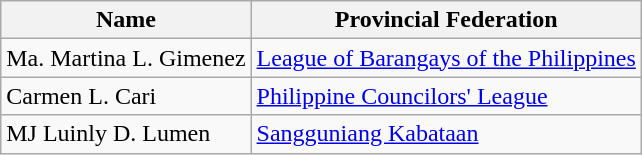<table class="wikitable">
<tr>
<th>Name</th>
<th>Provincial Federation</th>
</tr>
<tr>
<td>Ma. Martina L. Gimenez</td>
<td><a href='#'>League of Barangays of the Philippines</a></td>
</tr>
<tr>
<td>Carmen L. Cari</td>
<td><a href='#'>Philippine Councilors' League</a></td>
</tr>
<tr>
<td>MJ Luinly D. Lumen</td>
<td><a href='#'>Sangguniang Kabataan</a></td>
</tr>
</table>
